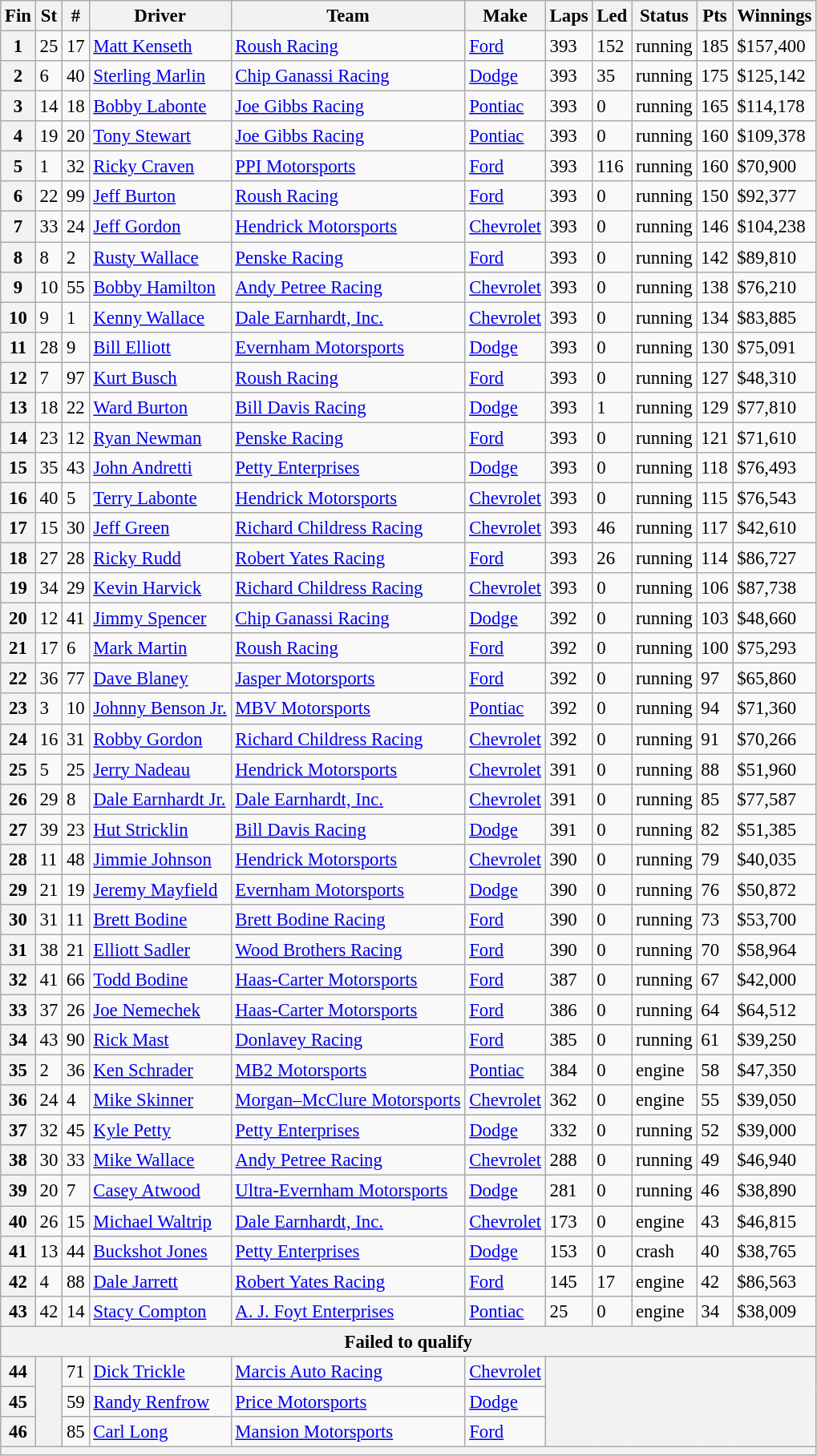<table class="wikitable" style="font-size:95%">
<tr>
<th>Fin</th>
<th>St</th>
<th>#</th>
<th>Driver</th>
<th>Team</th>
<th>Make</th>
<th>Laps</th>
<th>Led</th>
<th>Status</th>
<th>Pts</th>
<th>Winnings</th>
</tr>
<tr>
<th>1</th>
<td>25</td>
<td>17</td>
<td><a href='#'>Matt Kenseth</a></td>
<td><a href='#'>Roush Racing</a></td>
<td><a href='#'>Ford</a></td>
<td>393</td>
<td>152</td>
<td>running</td>
<td>185</td>
<td>$157,400</td>
</tr>
<tr>
<th>2</th>
<td>6</td>
<td>40</td>
<td><a href='#'>Sterling Marlin</a></td>
<td><a href='#'>Chip Ganassi Racing</a></td>
<td><a href='#'>Dodge</a></td>
<td>393</td>
<td>35</td>
<td>running</td>
<td>175</td>
<td>$125,142</td>
</tr>
<tr>
<th>3</th>
<td>14</td>
<td>18</td>
<td><a href='#'>Bobby Labonte</a></td>
<td><a href='#'>Joe Gibbs Racing</a></td>
<td><a href='#'>Pontiac</a></td>
<td>393</td>
<td>0</td>
<td>running</td>
<td>165</td>
<td>$114,178</td>
</tr>
<tr>
<th>4</th>
<td>19</td>
<td>20</td>
<td><a href='#'>Tony Stewart</a></td>
<td><a href='#'>Joe Gibbs Racing</a></td>
<td><a href='#'>Pontiac</a></td>
<td>393</td>
<td>0</td>
<td>running</td>
<td>160</td>
<td>$109,378</td>
</tr>
<tr>
<th>5</th>
<td>1</td>
<td>32</td>
<td><a href='#'>Ricky Craven</a></td>
<td><a href='#'>PPI Motorsports</a></td>
<td><a href='#'>Ford</a></td>
<td>393</td>
<td>116</td>
<td>running</td>
<td>160</td>
<td>$70,900</td>
</tr>
<tr>
<th>6</th>
<td>22</td>
<td>99</td>
<td><a href='#'>Jeff Burton</a></td>
<td><a href='#'>Roush Racing</a></td>
<td><a href='#'>Ford</a></td>
<td>393</td>
<td>0</td>
<td>running</td>
<td>150</td>
<td>$92,377</td>
</tr>
<tr>
<th>7</th>
<td>33</td>
<td>24</td>
<td><a href='#'>Jeff Gordon</a></td>
<td><a href='#'>Hendrick Motorsports</a></td>
<td><a href='#'>Chevrolet</a></td>
<td>393</td>
<td>0</td>
<td>running</td>
<td>146</td>
<td>$104,238</td>
</tr>
<tr>
<th>8</th>
<td>8</td>
<td>2</td>
<td><a href='#'>Rusty Wallace</a></td>
<td><a href='#'>Penske Racing</a></td>
<td><a href='#'>Ford</a></td>
<td>393</td>
<td>0</td>
<td>running</td>
<td>142</td>
<td>$89,810</td>
</tr>
<tr>
<th>9</th>
<td>10</td>
<td>55</td>
<td><a href='#'>Bobby Hamilton</a></td>
<td><a href='#'>Andy Petree Racing</a></td>
<td><a href='#'>Chevrolet</a></td>
<td>393</td>
<td>0</td>
<td>running</td>
<td>138</td>
<td>$76,210</td>
</tr>
<tr>
<th>10</th>
<td>9</td>
<td>1</td>
<td><a href='#'>Kenny Wallace</a></td>
<td><a href='#'>Dale Earnhardt, Inc.</a></td>
<td><a href='#'>Chevrolet</a></td>
<td>393</td>
<td>0</td>
<td>running</td>
<td>134</td>
<td>$83,885</td>
</tr>
<tr>
<th>11</th>
<td>28</td>
<td>9</td>
<td><a href='#'>Bill Elliott</a></td>
<td><a href='#'>Evernham Motorsports</a></td>
<td><a href='#'>Dodge</a></td>
<td>393</td>
<td>0</td>
<td>running</td>
<td>130</td>
<td>$75,091</td>
</tr>
<tr>
<th>12</th>
<td>7</td>
<td>97</td>
<td><a href='#'>Kurt Busch</a></td>
<td><a href='#'>Roush Racing</a></td>
<td><a href='#'>Ford</a></td>
<td>393</td>
<td>0</td>
<td>running</td>
<td>127</td>
<td>$48,310</td>
</tr>
<tr>
<th>13</th>
<td>18</td>
<td>22</td>
<td><a href='#'>Ward Burton</a></td>
<td><a href='#'>Bill Davis Racing</a></td>
<td><a href='#'>Dodge</a></td>
<td>393</td>
<td>1</td>
<td>running</td>
<td>129</td>
<td>$77,810</td>
</tr>
<tr>
<th>14</th>
<td>23</td>
<td>12</td>
<td><a href='#'>Ryan Newman</a></td>
<td><a href='#'>Penske Racing</a></td>
<td><a href='#'>Ford</a></td>
<td>393</td>
<td>0</td>
<td>running</td>
<td>121</td>
<td>$71,610</td>
</tr>
<tr>
<th>15</th>
<td>35</td>
<td>43</td>
<td><a href='#'>John Andretti</a></td>
<td><a href='#'>Petty Enterprises</a></td>
<td><a href='#'>Dodge</a></td>
<td>393</td>
<td>0</td>
<td>running</td>
<td>118</td>
<td>$76,493</td>
</tr>
<tr>
<th>16</th>
<td>40</td>
<td>5</td>
<td><a href='#'>Terry Labonte</a></td>
<td><a href='#'>Hendrick Motorsports</a></td>
<td><a href='#'>Chevrolet</a></td>
<td>393</td>
<td>0</td>
<td>running</td>
<td>115</td>
<td>$76,543</td>
</tr>
<tr>
<th>17</th>
<td>15</td>
<td>30</td>
<td><a href='#'>Jeff Green</a></td>
<td><a href='#'>Richard Childress Racing</a></td>
<td><a href='#'>Chevrolet</a></td>
<td>393</td>
<td>46</td>
<td>running</td>
<td>117</td>
<td>$42,610</td>
</tr>
<tr>
<th>18</th>
<td>27</td>
<td>28</td>
<td><a href='#'>Ricky Rudd</a></td>
<td><a href='#'>Robert Yates Racing</a></td>
<td><a href='#'>Ford</a></td>
<td>393</td>
<td>26</td>
<td>running</td>
<td>114</td>
<td>$86,727</td>
</tr>
<tr>
<th>19</th>
<td>34</td>
<td>29</td>
<td><a href='#'>Kevin Harvick</a></td>
<td><a href='#'>Richard Childress Racing</a></td>
<td><a href='#'>Chevrolet</a></td>
<td>393</td>
<td>0</td>
<td>running</td>
<td>106</td>
<td>$87,738</td>
</tr>
<tr>
<th>20</th>
<td>12</td>
<td>41</td>
<td><a href='#'>Jimmy Spencer</a></td>
<td><a href='#'>Chip Ganassi Racing</a></td>
<td><a href='#'>Dodge</a></td>
<td>392</td>
<td>0</td>
<td>running</td>
<td>103</td>
<td>$48,660</td>
</tr>
<tr>
<th>21</th>
<td>17</td>
<td>6</td>
<td><a href='#'>Mark Martin</a></td>
<td><a href='#'>Roush Racing</a></td>
<td><a href='#'>Ford</a></td>
<td>392</td>
<td>0</td>
<td>running</td>
<td>100</td>
<td>$75,293</td>
</tr>
<tr>
<th>22</th>
<td>36</td>
<td>77</td>
<td><a href='#'>Dave Blaney</a></td>
<td><a href='#'>Jasper Motorsports</a></td>
<td><a href='#'>Ford</a></td>
<td>392</td>
<td>0</td>
<td>running</td>
<td>97</td>
<td>$65,860</td>
</tr>
<tr>
<th>23</th>
<td>3</td>
<td>10</td>
<td><a href='#'>Johnny Benson Jr.</a></td>
<td><a href='#'>MBV Motorsports</a></td>
<td><a href='#'>Pontiac</a></td>
<td>392</td>
<td>0</td>
<td>running</td>
<td>94</td>
<td>$71,360</td>
</tr>
<tr>
<th>24</th>
<td>16</td>
<td>31</td>
<td><a href='#'>Robby Gordon</a></td>
<td><a href='#'>Richard Childress Racing</a></td>
<td><a href='#'>Chevrolet</a></td>
<td>392</td>
<td>0</td>
<td>running</td>
<td>91</td>
<td>$70,266</td>
</tr>
<tr>
<th>25</th>
<td>5</td>
<td>25</td>
<td><a href='#'>Jerry Nadeau</a></td>
<td><a href='#'>Hendrick Motorsports</a></td>
<td><a href='#'>Chevrolet</a></td>
<td>391</td>
<td>0</td>
<td>running</td>
<td>88</td>
<td>$51,960</td>
</tr>
<tr>
<th>26</th>
<td>29</td>
<td>8</td>
<td><a href='#'>Dale Earnhardt Jr.</a></td>
<td><a href='#'>Dale Earnhardt, Inc.</a></td>
<td><a href='#'>Chevrolet</a></td>
<td>391</td>
<td>0</td>
<td>running</td>
<td>85</td>
<td>$77,587</td>
</tr>
<tr>
<th>27</th>
<td>39</td>
<td>23</td>
<td><a href='#'>Hut Stricklin</a></td>
<td><a href='#'>Bill Davis Racing</a></td>
<td><a href='#'>Dodge</a></td>
<td>391</td>
<td>0</td>
<td>running</td>
<td>82</td>
<td>$51,385</td>
</tr>
<tr>
<th>28</th>
<td>11</td>
<td>48</td>
<td><a href='#'>Jimmie Johnson</a></td>
<td><a href='#'>Hendrick Motorsports</a></td>
<td><a href='#'>Chevrolet</a></td>
<td>390</td>
<td>0</td>
<td>running</td>
<td>79</td>
<td>$40,035</td>
</tr>
<tr>
<th>29</th>
<td>21</td>
<td>19</td>
<td><a href='#'>Jeremy Mayfield</a></td>
<td><a href='#'>Evernham Motorsports</a></td>
<td><a href='#'>Dodge</a></td>
<td>390</td>
<td>0</td>
<td>running</td>
<td>76</td>
<td>$50,872</td>
</tr>
<tr>
<th>30</th>
<td>31</td>
<td>11</td>
<td><a href='#'>Brett Bodine</a></td>
<td><a href='#'>Brett Bodine Racing</a></td>
<td><a href='#'>Ford</a></td>
<td>390</td>
<td>0</td>
<td>running</td>
<td>73</td>
<td>$53,700</td>
</tr>
<tr>
<th>31</th>
<td>38</td>
<td>21</td>
<td><a href='#'>Elliott Sadler</a></td>
<td><a href='#'>Wood Brothers Racing</a></td>
<td><a href='#'>Ford</a></td>
<td>390</td>
<td>0</td>
<td>running</td>
<td>70</td>
<td>$58,964</td>
</tr>
<tr>
<th>32</th>
<td>41</td>
<td>66</td>
<td><a href='#'>Todd Bodine</a></td>
<td><a href='#'>Haas-Carter Motorsports</a></td>
<td><a href='#'>Ford</a></td>
<td>387</td>
<td>0</td>
<td>running</td>
<td>67</td>
<td>$42,000</td>
</tr>
<tr>
<th>33</th>
<td>37</td>
<td>26</td>
<td><a href='#'>Joe Nemechek</a></td>
<td><a href='#'>Haas-Carter Motorsports</a></td>
<td><a href='#'>Ford</a></td>
<td>386</td>
<td>0</td>
<td>running</td>
<td>64</td>
<td>$64,512</td>
</tr>
<tr>
<th>34</th>
<td>43</td>
<td>90</td>
<td><a href='#'>Rick Mast</a></td>
<td><a href='#'>Donlavey Racing</a></td>
<td><a href='#'>Ford</a></td>
<td>385</td>
<td>0</td>
<td>running</td>
<td>61</td>
<td>$39,250</td>
</tr>
<tr>
<th>35</th>
<td>2</td>
<td>36</td>
<td><a href='#'>Ken Schrader</a></td>
<td><a href='#'>MB2 Motorsports</a></td>
<td><a href='#'>Pontiac</a></td>
<td>384</td>
<td>0</td>
<td>engine</td>
<td>58</td>
<td>$47,350</td>
</tr>
<tr>
<th>36</th>
<td>24</td>
<td>4</td>
<td><a href='#'>Mike Skinner</a></td>
<td><a href='#'>Morgan–McClure Motorsports</a></td>
<td><a href='#'>Chevrolet</a></td>
<td>362</td>
<td>0</td>
<td>engine</td>
<td>55</td>
<td>$39,050</td>
</tr>
<tr>
<th>37</th>
<td>32</td>
<td>45</td>
<td><a href='#'>Kyle Petty</a></td>
<td><a href='#'>Petty Enterprises</a></td>
<td><a href='#'>Dodge</a></td>
<td>332</td>
<td>0</td>
<td>running</td>
<td>52</td>
<td>$39,000</td>
</tr>
<tr>
<th>38</th>
<td>30</td>
<td>33</td>
<td><a href='#'>Mike Wallace</a></td>
<td><a href='#'>Andy Petree Racing</a></td>
<td><a href='#'>Chevrolet</a></td>
<td>288</td>
<td>0</td>
<td>running</td>
<td>49</td>
<td>$46,940</td>
</tr>
<tr>
<th>39</th>
<td>20</td>
<td>7</td>
<td><a href='#'>Casey Atwood</a></td>
<td><a href='#'>Ultra-Evernham Motorsports</a></td>
<td><a href='#'>Dodge</a></td>
<td>281</td>
<td>0</td>
<td>running</td>
<td>46</td>
<td>$38,890</td>
</tr>
<tr>
<th>40</th>
<td>26</td>
<td>15</td>
<td><a href='#'>Michael Waltrip</a></td>
<td><a href='#'>Dale Earnhardt, Inc.</a></td>
<td><a href='#'>Chevrolet</a></td>
<td>173</td>
<td>0</td>
<td>engine</td>
<td>43</td>
<td>$46,815</td>
</tr>
<tr>
<th>41</th>
<td>13</td>
<td>44</td>
<td><a href='#'>Buckshot Jones</a></td>
<td><a href='#'>Petty Enterprises</a></td>
<td><a href='#'>Dodge</a></td>
<td>153</td>
<td>0</td>
<td>crash</td>
<td>40</td>
<td>$38,765</td>
</tr>
<tr>
<th>42</th>
<td>4</td>
<td>88</td>
<td><a href='#'>Dale Jarrett</a></td>
<td><a href='#'>Robert Yates Racing</a></td>
<td><a href='#'>Ford</a></td>
<td>145</td>
<td>17</td>
<td>engine</td>
<td>42</td>
<td>$86,563</td>
</tr>
<tr>
<th>43</th>
<td>42</td>
<td>14</td>
<td><a href='#'>Stacy Compton</a></td>
<td><a href='#'>A. J. Foyt Enterprises</a></td>
<td><a href='#'>Pontiac</a></td>
<td>25</td>
<td>0</td>
<td>engine</td>
<td>34</td>
<td>$38,009</td>
</tr>
<tr>
<th colspan="11">Failed to qualify</th>
</tr>
<tr>
<th>44</th>
<th rowspan="3"></th>
<td>71</td>
<td><a href='#'>Dick Trickle</a></td>
<td><a href='#'>Marcis Auto Racing</a></td>
<td><a href='#'>Chevrolet</a></td>
<th colspan="5" rowspan="3"></th>
</tr>
<tr>
<th>45</th>
<td>59</td>
<td><a href='#'>Randy Renfrow</a></td>
<td><a href='#'>Price Motorsports</a></td>
<td><a href='#'>Dodge</a></td>
</tr>
<tr>
<th>46</th>
<td>85</td>
<td><a href='#'>Carl Long</a></td>
<td><a href='#'>Mansion Motorsports</a></td>
<td><a href='#'>Ford</a></td>
</tr>
<tr>
<th colspan="11"></th>
</tr>
</table>
